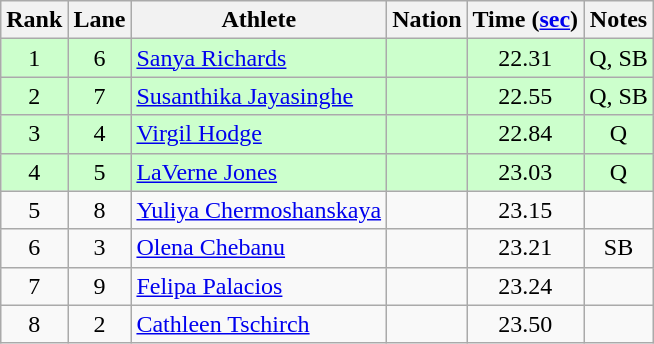<table class="wikitable sortable" style="text-align:center">
<tr>
<th>Rank</th>
<th>Lane</th>
<th>Athlete</th>
<th>Nation</th>
<th>Time (<a href='#'>sec</a>)</th>
<th>Notes</th>
</tr>
<tr bgcolor=ccffcc>
<td>1</td>
<td>6</td>
<td align="left"><a href='#'>Sanya Richards</a></td>
<td align=left></td>
<td>22.31</td>
<td>Q, SB</td>
</tr>
<tr bgcolor=ccffcc>
<td>2</td>
<td>7</td>
<td align="left"><a href='#'>Susanthika Jayasinghe</a></td>
<td align=left></td>
<td>22.55</td>
<td>Q, SB</td>
</tr>
<tr bgcolor=ccffcc>
<td>3</td>
<td>4</td>
<td align="left"><a href='#'>Virgil Hodge</a></td>
<td align=left></td>
<td>22.84</td>
<td>Q</td>
</tr>
<tr bgcolor=ccffcc>
<td>4</td>
<td>5</td>
<td align="left"><a href='#'>LaVerne Jones</a></td>
<td align=left></td>
<td>23.03</td>
<td>Q</td>
</tr>
<tr>
<td>5</td>
<td>8</td>
<td align="left"><a href='#'>Yuliya Chermoshanskaya</a></td>
<td align=left></td>
<td>23.15</td>
<td></td>
</tr>
<tr>
<td>6</td>
<td>3</td>
<td align="left"><a href='#'>Olena Chebanu</a></td>
<td align=left></td>
<td>23.21</td>
<td>SB</td>
</tr>
<tr>
<td>7</td>
<td>9</td>
<td align="left"><a href='#'>Felipa Palacios</a></td>
<td align=left></td>
<td>23.24</td>
<td></td>
</tr>
<tr>
<td>8</td>
<td>2</td>
<td align="left"><a href='#'>Cathleen Tschirch</a></td>
<td align=left></td>
<td>23.50</td>
<td></td>
</tr>
</table>
